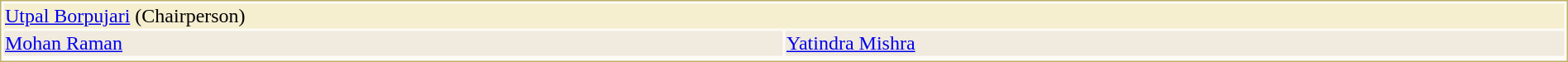<table style="width:100%;border: 1px solid #BEB168;background-color:#FDFCF6;">
<tr>
<td colspan="2" style="background-color:#F5EFD0;"> <a href='#'>Utpal Borpujari</a> (Chairperson)</td>
</tr>
<tr style="background-color:#F0EADF;">
<td style="width:50%"> <a href='#'>Mohan Raman</a></td>
<td style="width:50%"> <a href='#'>Yatindra Mishra</a></td>
</tr>
<tr style="vertical-align:top;">
</tr>
</table>
